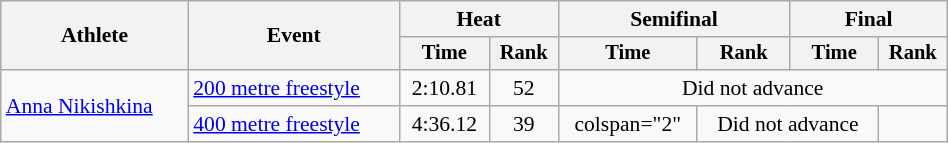<table class="wikitable" style="text-align:center; font-size:90%; width:50%;">
<tr>
<th rowspan="2">Athlete</th>
<th rowspan="2">Event</th>
<th colspan="2">Heat</th>
<th colspan="2">Semifinal</th>
<th colspan="2">Final</th>
</tr>
<tr style="font-size:95%">
<th>Time</th>
<th>Rank</th>
<th>Time</th>
<th>Rank</th>
<th>Time</th>
<th>Rank</th>
</tr>
<tr>
<td align=left rowspan=2><a href='#'>Anna Nikishkina</a></td>
<td align=left><a href='#'>200 metre freestyle</a></td>
<td>2:10.81</td>
<td>52</td>
<td colspan=4>Did not advance</td>
</tr>
<tr>
<td align=left><a href='#'>400 metre freestyle</a></td>
<td>4:36.12</td>
<td>39</td>
<td>colspan="2" </td>
<td colspan="2">Did not advance</td>
</tr>
</table>
